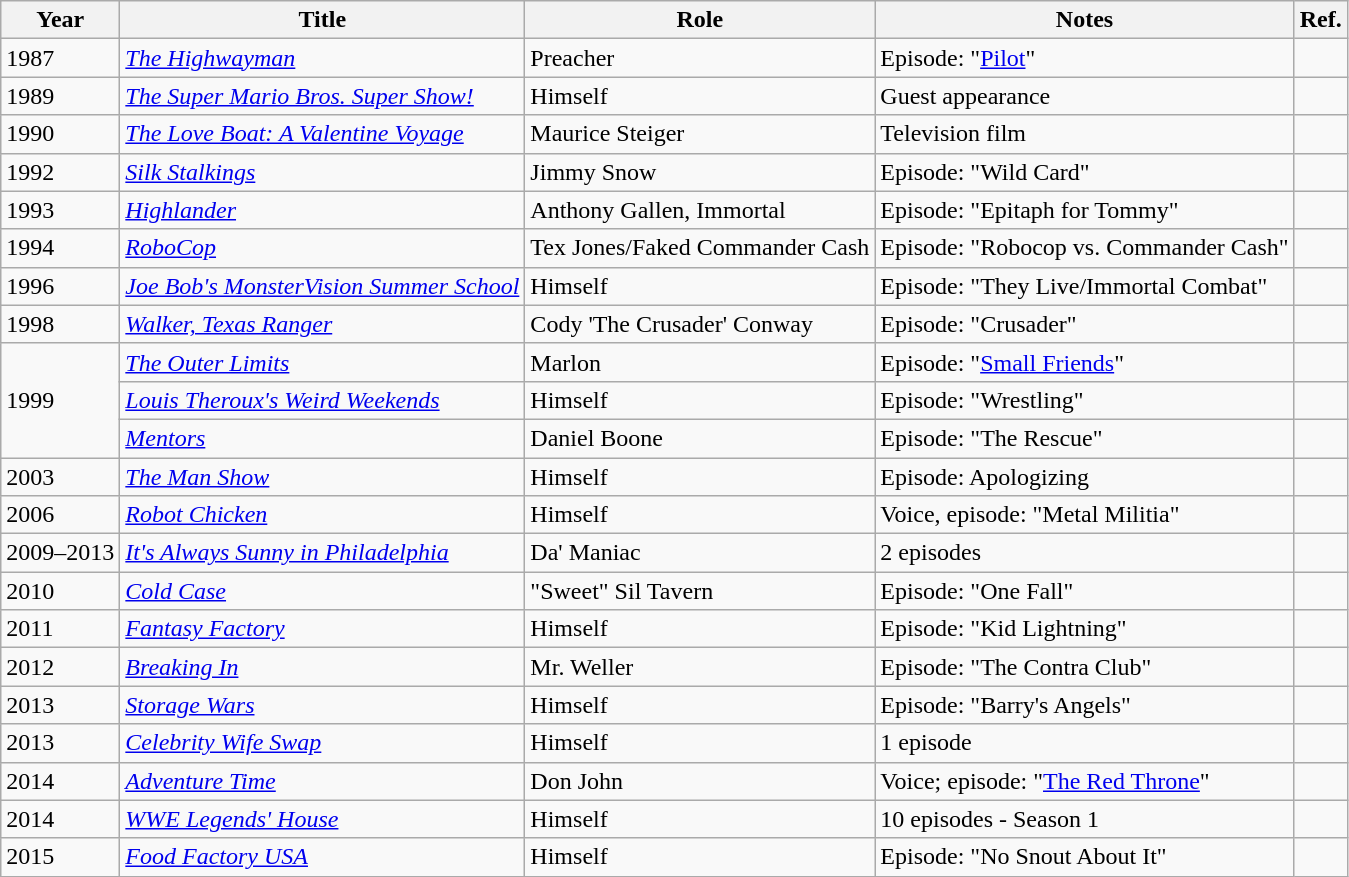<table class="wikitable sortable">
<tr>
<th>Year</th>
<th>Title</th>
<th>Role</th>
<th class="unsortable">Notes</th>
<th class="unsortable">Ref.</th>
</tr>
<tr>
<td>1987</td>
<td data-sort-value="Highwayman, The"><em><a href='#'>The Highwayman</a></em></td>
<td>Preacher</td>
<td>Episode: "<a href='#'>Pilot</a>"</td>
<td></td>
</tr>
<tr>
<td>1989</td>
<td data-sort-value="Super Mario Bros. Super Show!, The"><em><a href='#'>The Super Mario Bros. Super Show!</a></em></td>
<td>Himself</td>
<td>Guest appearance</td>
<td></td>
</tr>
<tr>
<td>1990</td>
<td data-sort-value="Love Boat: A Valentine Voyage, The"><em><a href='#'>The Love Boat: A Valentine Voyage</a></em></td>
<td>Maurice Steiger</td>
<td>Television film</td>
<td></td>
</tr>
<tr>
<td>1992</td>
<td><em><a href='#'>Silk Stalkings</a></em></td>
<td>Jimmy Snow</td>
<td>Episode: "Wild Card"</td>
<td></td>
</tr>
<tr>
<td>1993</td>
<td><em><a href='#'>Highlander</a></em></td>
<td>Anthony Gallen, Immortal</td>
<td>Episode: "Epitaph for Tommy"</td>
<td></td>
</tr>
<tr>
<td>1994</td>
<td><em><a href='#'>RoboCop</a></em></td>
<td>Tex Jones/Faked Commander Cash</td>
<td>Episode: "Robocop vs. Commander Cash"</td>
<td></td>
</tr>
<tr>
<td>1996</td>
<td><em><a href='#'>Joe Bob's MonsterVision Summer School</a></em></td>
<td>Himself</td>
<td>Episode: "They Live/Immortal Combat"</td>
<td></td>
</tr>
<tr>
<td>1998</td>
<td><em><a href='#'>Walker, Texas Ranger</a></em></td>
<td>Cody 'The Crusader' Conway</td>
<td>Episode: "Crusader"</td>
<td></td>
</tr>
<tr>
<td rowspan="3">1999</td>
<td data-sort-value="Outer Limits, The"><em><a href='#'>The Outer Limits</a></em></td>
<td>Marlon</td>
<td>Episode: "<a href='#'>Small Friends</a>"</td>
<td></td>
</tr>
<tr>
<td><em><a href='#'>Louis Theroux's Weird Weekends</a></em></td>
<td>Himself</td>
<td>Episode: "Wrestling"</td>
<td></td>
</tr>
<tr>
<td><em><a href='#'>Mentors</a></em></td>
<td>Daniel Boone</td>
<td>Episode: "The Rescue"</td>
<td></td>
</tr>
<tr>
<td>2003</td>
<td data-sort-value="Man Show, The"><em><a href='#'>The Man Show</a></em></td>
<td>Himself</td>
<td>Episode: Apologizing</td>
<td></td>
</tr>
<tr>
<td>2006</td>
<td><em><a href='#'>Robot Chicken</a></em></td>
<td>Himself</td>
<td>Voice, episode: "Metal Militia"</td>
<td></td>
</tr>
<tr>
<td>2009–2013</td>
<td><em><a href='#'>It's Always Sunny in Philadelphia</a></em></td>
<td>Da' Maniac</td>
<td>2 episodes</td>
<td></td>
</tr>
<tr>
<td>2010</td>
<td><em><a href='#'>Cold Case</a></em></td>
<td>"Sweet" Sil Tavern</td>
<td>Episode: "One Fall"</td>
<td></td>
</tr>
<tr>
<td>2011</td>
<td><em><a href='#'>Fantasy Factory</a></em></td>
<td>Himself</td>
<td>Episode: "Kid Lightning"</td>
<td></td>
</tr>
<tr>
<td>2012</td>
<td><em><a href='#'>Breaking In</a></em></td>
<td>Mr. Weller</td>
<td>Episode: "The Contra Club"</td>
<td></td>
</tr>
<tr>
<td>2013</td>
<td><em><a href='#'>Storage Wars</a></em></td>
<td>Himself</td>
<td>Episode: "Barry's Angels"</td>
<td></td>
</tr>
<tr>
<td>2013</td>
<td><em><a href='#'>Celebrity Wife Swap</a></em></td>
<td>Himself</td>
<td>1 episode</td>
</tr>
<tr>
<td>2014</td>
<td><em><a href='#'>Adventure Time</a></em></td>
<td>Don John</td>
<td>Voice; episode: "<a href='#'>The Red Throne</a>"</td>
<td></td>
</tr>
<tr>
<td>2014</td>
<td><em><a href='#'>WWE Legends' House</a></em></td>
<td>Himself</td>
<td>10 episodes - Season 1</td>
<td></td>
</tr>
<tr>
<td>2015</td>
<td><em><a href='#'>Food Factory USA</a></em></td>
<td>Himself</td>
<td>Episode: "No Snout About It"</td>
<td></td>
</tr>
</table>
